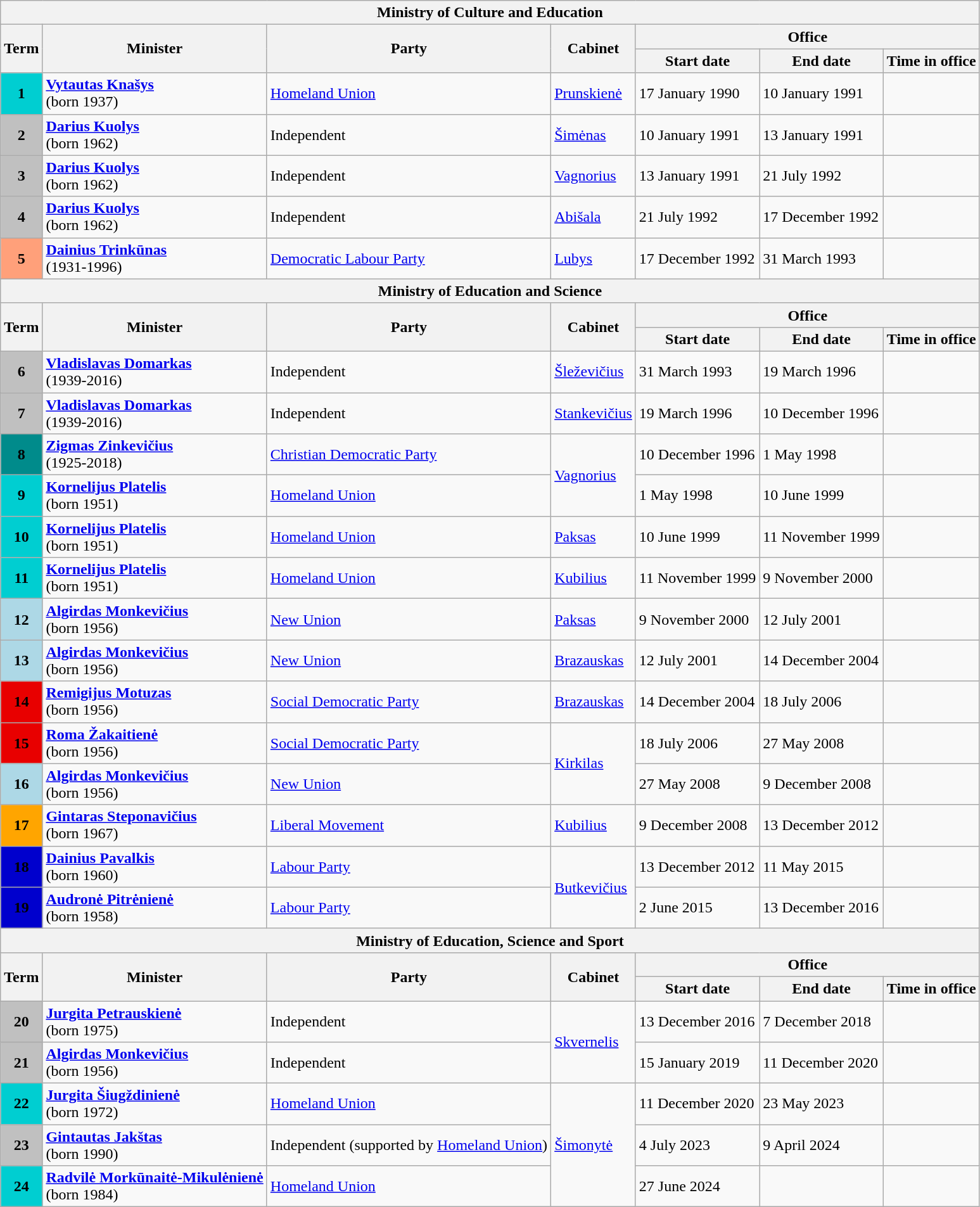<table class="wikitable" text-align:center;">
<tr>
<th colspan="7">Ministry of Culture and Education</th>
</tr>
<tr>
<th rowspan=2>Term</th>
<th rowspan=2>Minister</th>
<th rowspan=2>Party</th>
<th rowspan=2>Cabinet</th>
<th rowspan=1 colspan=3>Office</th>
</tr>
<tr>
<th>Start date</th>
<th>End date</th>
<th>Time in office</th>
</tr>
<tr>
<th rowspan="1" style=background:#00CED1; color:white">1</th>
<td><strong><a href='#'>Vytautas Knašys</a></strong> <br> (born 1937)</td>
<td><a href='#'>Homeland Union</a></td>
<td><a href='#'>Prunskienė</a></td>
<td>17 January 1990</td>
<td>10 January 1991</td>
<td></td>
</tr>
<tr>
<th rowspan="1" style=background:#C0C0C0; color:white">2</th>
<td><strong><a href='#'>Darius Kuolys</a></strong> <br> (born 1962)</td>
<td>Independent</td>
<td><a href='#'>Šimėnas</a></td>
<td>10 January 1991</td>
<td>13 January 1991</td>
<td></td>
</tr>
<tr>
<th rowspan="1" style=background:#C0C0C0; color:white">3</th>
<td><strong><a href='#'>Darius Kuolys</a></strong> <br> (born 1962)</td>
<td>Independent</td>
<td><a href='#'>Vagnorius</a></td>
<td>13 January 1991</td>
<td>21 July 1992</td>
<td></td>
</tr>
<tr>
<th rowspan="1" style=background:#C0C0C0; color:white">4</th>
<td><strong><a href='#'>Darius Kuolys</a></strong> <br> (born 1962)</td>
<td>Independent</td>
<td><a href='#'>Abišala</a></td>
<td>21 July 1992</td>
<td>17 December 1992</td>
<td></td>
</tr>
<tr>
<th rowspan="1" style=background:#FFA07A; color:white">5</th>
<td><strong><a href='#'>Dainius Trinkūnas</a></strong> <br> (1931-1996)</td>
<td><a href='#'>Democratic Labour Party</a></td>
<td><a href='#'>Lubys</a></td>
<td>17 December 1992</td>
<td>31 March 1993</td>
<td></td>
</tr>
<tr>
<th colspan="7">Ministry of Education and Science</th>
</tr>
<tr>
<th rowspan=2>Term</th>
<th rowspan=2>Minister</th>
<th rowspan=2>Party</th>
<th rowspan=2>Cabinet</th>
<th rowspan=1 colspan=3>Office</th>
</tr>
<tr>
<th>Start date</th>
<th>End date</th>
<th>Time in office</th>
</tr>
<tr>
<th rowspan="1" style=background:#C0C0C0; color:white">6</th>
<td><strong><a href='#'>Vladislavas Domarkas</a></strong> <br> (1939-2016)</td>
<td>Independent</td>
<td><a href='#'>Šleževičius</a></td>
<td>31 March 1993</td>
<td>19 March 1996</td>
<td></td>
</tr>
<tr>
<th rowspan="1" style=background:#C0C0C0; color:white">7</th>
<td><strong><a href='#'>Vladislavas Domarkas</a></strong> <br> (1939-2016)</td>
<td>Independent</td>
<td><a href='#'>Stankevičius</a></td>
<td>19 March 1996</td>
<td>10 December 1996</td>
<td></td>
</tr>
<tr>
<th rowspan="1" style=background:#008B8B; color:white">8</th>
<td><strong><a href='#'>Zigmas Zinkevičius</a></strong> <br> (1925-2018)</td>
<td><a href='#'>Christian Democratic Party</a></td>
<td rowspan="2"><a href='#'>Vagnorius</a></td>
<td>10 December 1996</td>
<td>1 May 1998</td>
<td></td>
</tr>
<tr>
<th rowspan="1" style=background:#00CED1; color:white">9</th>
<td><strong><a href='#'>Kornelijus Platelis</a></strong> <br> (born 1951)</td>
<td><a href='#'>Homeland Union</a></td>
<td>1 May 1998</td>
<td>10 June 1999</td>
<td></td>
</tr>
<tr>
<th rowspan="1" style=background:#00CED1; color:white">10</th>
<td><strong><a href='#'>Kornelijus Platelis</a></strong> <br> (born 1951)</td>
<td><a href='#'>Homeland Union</a></td>
<td><a href='#'>Paksas</a></td>
<td>10 June 1999</td>
<td>11 November 1999</td>
<td></td>
</tr>
<tr>
<th rowspan="1" style=background:#00CED1; color:white">11</th>
<td><strong><a href='#'>Kornelijus Platelis</a></strong> <br> (born 1951)</td>
<td><a href='#'>Homeland Union</a></td>
<td><a href='#'>Kubilius</a></td>
<td>11 November 1999</td>
<td>9 November 2000</td>
<td></td>
</tr>
<tr>
<th rowspan="1" style=background:#ADD8E6; color:white">12</th>
<td><strong><a href='#'>Algirdas Monkevičius</a></strong> <br> (born 1956)</td>
<td><a href='#'>New Union</a></td>
<td><a href='#'>Paksas</a></td>
<td>9 November 2000</td>
<td>12 July 2001</td>
<td></td>
</tr>
<tr>
<th rowspan="1" style=background:#ADD8E6; color:white">13</th>
<td><strong><a href='#'>Algirdas Monkevičius</a></strong> <br> (born 1956)</td>
<td><a href='#'>New Union</a></td>
<td><a href='#'>Brazauskas</a></td>
<td>12 July 2001</td>
<td>14 December 2004</td>
<td></td>
</tr>
<tr>
<th rowspan="1" style=background:#E80000; color:white">14</th>
<td><strong><a href='#'>Remigijus Motuzas</a></strong> <br> (born 1956)</td>
<td><a href='#'>Social Democratic Party</a></td>
<td><a href='#'>Brazauskas</a></td>
<td>14 December 2004</td>
<td>18 July 2006</td>
<td></td>
</tr>
<tr>
<th rowspan="1" style=background:#E80000; color:white">15</th>
<td><strong><a href='#'>Roma Žakaitienė</a></strong> <br> (born 1956)</td>
<td><a href='#'>Social Democratic Party</a></td>
<td rowspan="2"><a href='#'>Kirkilas</a></td>
<td>18 July 2006</td>
<td>27 May 2008</td>
<td></td>
</tr>
<tr>
<th rowspan="1" style=background:#ADD8E6; color:white">16</th>
<td><strong><a href='#'>Algirdas Monkevičius</a></strong> <br> (born 1956)</td>
<td><a href='#'>New Union</a></td>
<td>27 May 2008</td>
<td>9 December 2008</td>
<td></td>
</tr>
<tr>
<th rowspan="1" style=background:#FFA500; color:white">17</th>
<td><strong><a href='#'>Gintaras Steponavičius</a></strong> <br> (born 1967)</td>
<td><a href='#'>Liberal Movement</a></td>
<td><a href='#'>Kubilius</a></td>
<td>9 December 2008</td>
<td>13 December 2012</td>
<td></td>
</tr>
<tr>
<th rowspan="1" style=background:#0000CD; color:white">18</th>
<td><strong><a href='#'>Dainius Pavalkis</a></strong> <br> (born 1960)</td>
<td><a href='#'>Labour Party</a></td>
<td rowspan="2"><a href='#'>Butkevičius</a></td>
<td>13 December 2012</td>
<td>11 May 2015</td>
<td></td>
</tr>
<tr>
<th rowspan="1" style=background:#0000CD; color:white">19</th>
<td><strong><a href='#'>Audronė Pitrėnienė</a></strong> <br> (born 1958)</td>
<td><a href='#'>Labour Party</a></td>
<td>2 June 2015</td>
<td>13 December 2016</td>
<td></td>
</tr>
<tr>
<th colspan="7">Ministry of Education, Science and Sport</th>
</tr>
<tr>
<th rowspan=2>Term</th>
<th rowspan=2>Minister</th>
<th rowspan=2>Party</th>
<th rowspan=2>Cabinet</th>
<th rowspan=1 colspan=3>Office</th>
</tr>
<tr>
<th>Start date</th>
<th>End date</th>
<th>Time in office</th>
</tr>
<tr>
<th rowspan="1" style=background:#C0C0C0; color:white">20</th>
<td><strong><a href='#'>Jurgita Petrauskienė</a></strong> <br> (born 1975)</td>
<td>Independent</td>
<td rowspan="2"><a href='#'>Skvernelis</a></td>
<td>13 December 2016</td>
<td>7 December 2018</td>
<td></td>
</tr>
<tr>
<th rowspan="1" style=background:#C0C0C0; color:white">21</th>
<td><strong><a href='#'>Algirdas Monkevičius</a></strong> <br> (born 1956)</td>
<td>Independent</td>
<td>15 January 2019</td>
<td>11 December 2020</td>
<td></td>
</tr>
<tr>
<th rowspan="1" style=background:#00CED1; color:white">22</th>
<td><strong><a href='#'>Jurgita Šiugždinienė</a></strong> <br> (born 1972)</td>
<td><a href='#'>Homeland Union</a></td>
<td rowspan="3"><a href='#'>Šimonytė</a></td>
<td>11 December 2020</td>
<td>23 May 2023</td>
<td></td>
</tr>
<tr>
<th rowspan="1" style=background:#C0C0C0; color:white">23</th>
<td><strong><a href='#'>Gintautas Jakštas</a></strong> <br> (born 1990)</td>
<td>Independent (supported by <a href='#'>Homeland Union</a>)</td>
<td>4 July 2023</td>
<td>9 April 2024</td>
<td></td>
</tr>
<tr>
<th rowspan="1" style=background:#00CED1; color:white">24</th>
<td><strong><a href='#'>Radvilė Morkūnaitė-Mikulėnienė</a></strong> <br> (born 1984)</td>
<td><a href='#'>Homeland Union</a></td>
<td>27 June 2024</td>
<td></td>
<td></td>
</tr>
</table>
